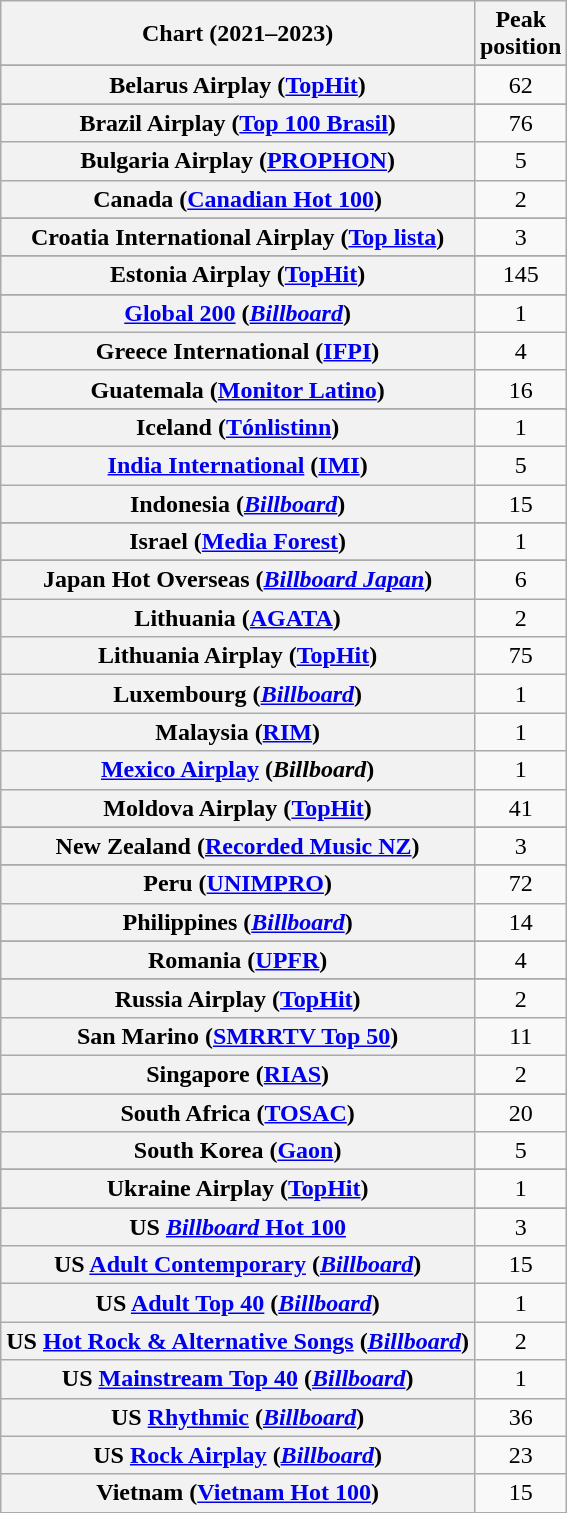<table class="wikitable sortable plainrowheaders" style="text-align:center">
<tr>
<th scope="col">Chart (2021–2023)</th>
<th scope="col">Peak<br>position</th>
</tr>
<tr>
</tr>
<tr>
</tr>
<tr>
<th scope="row">Belarus Airplay (<a href='#'>TopHit</a>)</th>
<td>62</td>
</tr>
<tr>
</tr>
<tr>
</tr>
<tr>
<th scope="row">Brazil Airplay (<a href='#'>Top 100 Brasil</a>)</th>
<td>76</td>
</tr>
<tr>
<th scope="row">Bulgaria Airplay (<a href='#'>PROPHON</a>)</th>
<td>5</td>
</tr>
<tr>
<th scope="row">Canada (<a href='#'>Canadian Hot 100</a>)</th>
<td>2</td>
</tr>
<tr>
</tr>
<tr>
<th scope="row">Croatia International Airplay (<a href='#'>Top lista</a>)</th>
<td>3</td>
</tr>
<tr>
</tr>
<tr>
</tr>
<tr>
</tr>
<tr>
<th scope="row">Estonia Airplay (<a href='#'>TopHit</a>)</th>
<td>145</td>
</tr>
<tr>
</tr>
<tr>
</tr>
<tr>
</tr>
<tr>
<th scope="row"><a href='#'>Global 200</a> (<em><a href='#'>Billboard</a></em>)</th>
<td>1</td>
</tr>
<tr>
<th scope="row">Greece International (<a href='#'>IFPI</a>)</th>
<td>4</td>
</tr>
<tr>
<th scope="row">Guatemala (<a href='#'>Monitor Latino</a>)</th>
<td>16</td>
</tr>
<tr>
</tr>
<tr>
</tr>
<tr>
</tr>
<tr>
<th scope="row">Iceland (<a href='#'>Tónlistinn</a>)</th>
<td>1</td>
</tr>
<tr>
<th scope="row"><a href='#'>India International</a> (<a href='#'>IMI</a>)</th>
<td>5</td>
</tr>
<tr>
<th scope="row">Indonesia (<em><a href='#'>Billboard</a></em>)</th>
<td>15</td>
</tr>
<tr>
</tr>
<tr>
<th scope="row">Israel (<a href='#'>Media Forest</a>)</th>
<td>1</td>
</tr>
<tr>
</tr>
<tr>
<th scope="row">Japan Hot Overseas (<em><a href='#'>Billboard Japan</a></em>)</th>
<td>6</td>
</tr>
<tr>
<th scope="row">Lithuania (<a href='#'>AGATA</a>)</th>
<td>2</td>
</tr>
<tr>
<th scope="row">Lithuania Airplay (<a href='#'>TopHit</a>)</th>
<td>75</td>
</tr>
<tr>
<th scope="row">Luxembourg (<em><a href='#'>Billboard</a></em>)</th>
<td>1</td>
</tr>
<tr>
<th scope="row">Malaysia (<a href='#'>RIM</a>)</th>
<td>1</td>
</tr>
<tr>
<th scope="row"><a href='#'>Mexico Airplay</a> (<em>Billboard</em>)</th>
<td>1</td>
</tr>
<tr>
<th scope="row">Moldova Airplay (<a href='#'>TopHit</a>)</th>
<td>41</td>
</tr>
<tr>
</tr>
<tr>
</tr>
<tr>
<th scope="row">New Zealand (<a href='#'>Recorded Music NZ</a>)</th>
<td>3</td>
</tr>
<tr>
</tr>
<tr>
<th scope="row">Peru (<a href='#'>UNIMPRO</a>)</th>
<td>72</td>
</tr>
<tr>
<th scope="row">Philippines (<em><a href='#'>Billboard</a></em>)</th>
<td>14</td>
</tr>
<tr>
</tr>
<tr>
</tr>
<tr>
<th scope="row">Romania (<a href='#'>UPFR</a>)</th>
<td>4</td>
</tr>
<tr>
</tr>
<tr>
</tr>
<tr>
<th scope="row">Russia Airplay (<a href='#'>TopHit</a>)</th>
<td>2</td>
</tr>
<tr>
<th scope="row">San Marino (<a href='#'>SMRRTV Top 50</a>)</th>
<td>11</td>
</tr>
<tr>
<th scope="row">Singapore (<a href='#'>RIAS</a>)</th>
<td>2</td>
</tr>
<tr>
</tr>
<tr>
</tr>
<tr>
<th scope="row">South Africa (<a href='#'>TOSAC</a>)</th>
<td>20</td>
</tr>
<tr>
<th scope="row">South Korea (<a href='#'>Gaon</a>)</th>
<td>5</td>
</tr>
<tr>
</tr>
<tr>
</tr>
<tr>
</tr>
<tr>
<th scope="row">Ukraine Airplay (<a href='#'>TopHit</a>)</th>
<td>1</td>
</tr>
<tr>
</tr>
<tr>
<th scope="row">US <a href='#'><em>Billboard</em> Hot 100</a></th>
<td>3</td>
</tr>
<tr>
<th scope="row">US <a href='#'>Adult Contemporary</a> (<em><a href='#'>Billboard</a></em>)</th>
<td>15</td>
</tr>
<tr>
<th scope="row">US <a href='#'>Adult Top 40</a> (<em><a href='#'>Billboard</a></em>)</th>
<td>1</td>
</tr>
<tr>
<th scope="row">US <a href='#'>Hot Rock & Alternative Songs</a> (<em><a href='#'>Billboard</a></em>)</th>
<td>2</td>
</tr>
<tr>
<th scope="row">US <a href='#'>Mainstream Top 40</a> (<em><a href='#'>Billboard</a></em>)</th>
<td>1</td>
</tr>
<tr>
<th scope="row">US <a href='#'>Rhythmic</a> (<em><a href='#'>Billboard</a></em>)</th>
<td>36</td>
</tr>
<tr>
<th scope="row">US <a href='#'>Rock Airplay</a> (<em><a href='#'>Billboard</a></em>)</th>
<td>23</td>
</tr>
<tr>
<th scope="row">Vietnam (<a href='#'>Vietnam Hot 100</a>)</th>
<td>15</td>
</tr>
</table>
